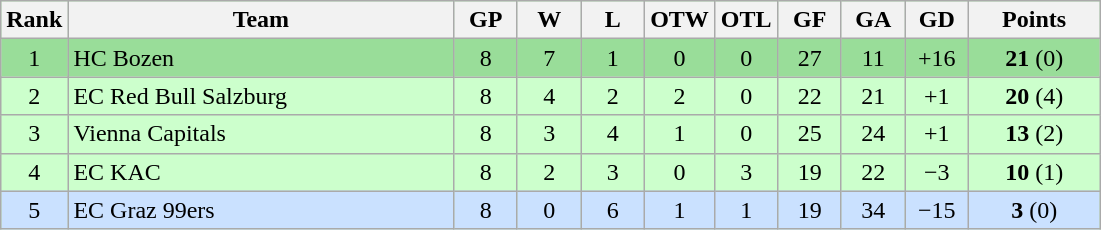<table class="wikitable sortable" style="text-align:center; background:#CCFFCC;">
<tr>
<th>Rank</th>
<th style="width:250px">Team</th>
<th style="width:35px">GP</th>
<th style="width:35px">W</th>
<th style="width:35px">L</th>
<th style="width:35px">OTW</th>
<th style="width:35px">OTL</th>
<th style="width:35px">GF</th>
<th style="width:35px">GA</th>
<th style="width:35px">GD</th>
<th style="width:80px">Points</th>
</tr>
<tr style="background:#99DD99">
<td>1</td>
<td style="text-align:left;">HC Bozen</td>
<td>8</td>
<td>7</td>
<td>1</td>
<td>0</td>
<td>0</td>
<td>27</td>
<td>11</td>
<td>+16</td>
<td><strong>21</strong> (0)</td>
</tr>
<tr style="background:#CCFFCC">
<td>2</td>
<td style="text-align:left;">EC Red Bull Salzburg</td>
<td>8</td>
<td>4</td>
<td>2</td>
<td>2</td>
<td>0</td>
<td>22</td>
<td>21</td>
<td>+1</td>
<td><strong>20</strong> (4)</td>
</tr>
<tr style="background:#CCFFCC">
<td>3</td>
<td style="text-align:left;">Vienna Capitals</td>
<td>8</td>
<td>3</td>
<td>4</td>
<td>1</td>
<td>0</td>
<td>25</td>
<td>24</td>
<td>+1</td>
<td><strong>13</strong> (2)</td>
</tr>
<tr style="background:#CCFFCC">
<td>4</td>
<td style="text-align:left;">EC KAC</td>
<td>8</td>
<td>2</td>
<td>3</td>
<td>0</td>
<td>3</td>
<td>19</td>
<td>22</td>
<td>−3</td>
<td><strong>10</strong> (1)</td>
</tr>
<tr style="background:#cae1ff">
<td>5</td>
<td style="text-align:left;">EC Graz 99ers</td>
<td>8</td>
<td>0</td>
<td>6</td>
<td>1</td>
<td>1</td>
<td>19</td>
<td>34</td>
<td>−15</td>
<td><strong>3</strong> (0)</td>
</tr>
</table>
